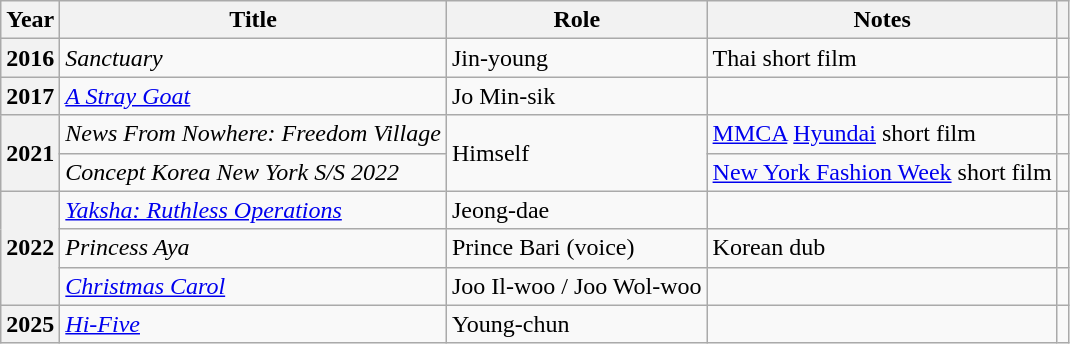<table class="wikitable plainrowheaders sortable">
<tr>
<th scope="col">Year</th>
<th scope="col">Title</th>
<th scope="col">Role</th>
<th scope="col">Notes</th>
<th scope="col" class="unsortable"></th>
</tr>
<tr>
<th scope="row">2016</th>
<td><em>Sanctuary</em></td>
<td>Jin-young</td>
<td>Thai short film</td>
<td style="text-align:center"></td>
</tr>
<tr>
<th scope="row">2017</th>
<td><em><a href='#'>A Stray Goat</a></em></td>
<td>Jo Min-sik</td>
<td></td>
<td style="text-align:center"></td>
</tr>
<tr>
<th scope="row" rowspan="2">2021</th>
<td><em>News From Nowhere: Freedom Village</em></td>
<td rowspan="2">Himself</td>
<td><a href='#'>MMCA</a> <a href='#'>Hyundai</a> short film</td>
<td style="text-align:center"></td>
</tr>
<tr>
<td><em>Concept Korea New York S/S 2022</em></td>
<td><a href='#'>New York Fashion Week</a> short film</td>
<td style="text-align:center"></td>
</tr>
<tr>
<th scope="row" rowspan="3">2022</th>
<td><em><a href='#'>Yaksha: Ruthless Operations</a></em></td>
<td>Jeong-dae</td>
<td></td>
<td style="text-align:center"></td>
</tr>
<tr>
<td><em>Princess Aya </em></td>
<td>Prince Bari (voice)</td>
<td>Korean dub</td>
<td style="text-align:center"></td>
</tr>
<tr>
<td><em><a href='#'>Christmas Carol</a></em></td>
<td>Joo Il-woo / Joo Wol-woo</td>
<td></td>
<td style="text-align:center"></td>
</tr>
<tr>
<th scope="row">2025</th>
<td><em><a href='#'>Hi-Five</a></em></td>
<td>Young-chun</td>
<td></td>
<td style="text-align:center"></td>
</tr>
</table>
